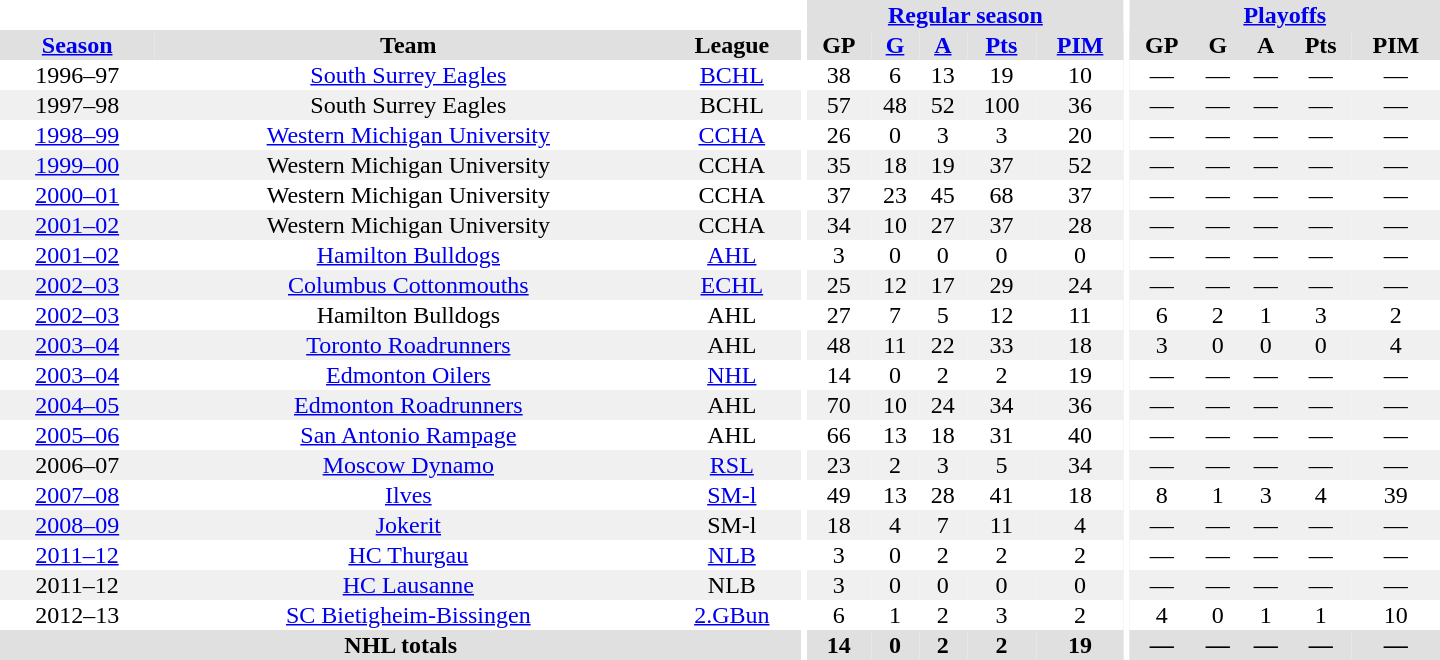<table border="0" cellpadding="1" cellspacing="0" style="text-align:center; width:60em">
<tr bgcolor="#e0e0e0">
<th colspan="3" bgcolor="#ffffff"></th>
<th rowspan="99" bgcolor="#ffffff"></th>
<th colspan="5"><a href='#'>Regular season</a></th>
<th rowspan="99" bgcolor="#ffffff"></th>
<th colspan="5"><a href='#'>Playoffs</a></th>
</tr>
<tr bgcolor="#e0e0e0">
<th><a href='#'>Season</a></th>
<th>Team</th>
<th>League</th>
<th>GP</th>
<th><a href='#'>G</a></th>
<th><a href='#'>A</a></th>
<th><a href='#'>Pts</a></th>
<th><a href='#'>PIM</a></th>
<th>GP</th>
<th>G</th>
<th>A</th>
<th>Pts</th>
<th>PIM</th>
</tr>
<tr ALIGN="center">
<td>1996–97</td>
<td><a href='#'>South Surrey Eagles</a></td>
<td><a href='#'>BCHL</a></td>
<td>38</td>
<td>6</td>
<td>13</td>
<td>19</td>
<td>10</td>
<td>—</td>
<td>—</td>
<td>—</td>
<td>—</td>
<td>—</td>
</tr>
<tr ALIGN="center" bgcolor="#f0f0f0">
<td>1997–98</td>
<td>South Surrey Eagles</td>
<td>BCHL</td>
<td>57</td>
<td>48</td>
<td>52</td>
<td>100</td>
<td>36</td>
<td>—</td>
<td>—</td>
<td>—</td>
<td>—</td>
<td>—</td>
</tr>
<tr ALIGN="center">
<td><a href='#'>1998–99</a></td>
<td><a href='#'>Western Michigan University</a></td>
<td><a href='#'>CCHA</a></td>
<td>26</td>
<td>0</td>
<td>3</td>
<td>3</td>
<td>20</td>
<td>—</td>
<td>—</td>
<td>—</td>
<td>—</td>
<td>—</td>
</tr>
<tr ALIGN="center" bgcolor="#f0f0f0">
<td><a href='#'>1999–00</a></td>
<td>Western Michigan University</td>
<td>CCHA</td>
<td>35</td>
<td>18</td>
<td>19</td>
<td>37</td>
<td>52</td>
<td>—</td>
<td>—</td>
<td>—</td>
<td>—</td>
<td>—</td>
</tr>
<tr ALIGN="center">
<td><a href='#'>2000–01</a></td>
<td>Western Michigan University</td>
<td>CCHA</td>
<td>37</td>
<td>23</td>
<td>45</td>
<td>68</td>
<td>37</td>
<td>—</td>
<td>—</td>
<td>—</td>
<td>—</td>
<td>—</td>
</tr>
<tr ALIGN="center" bgcolor="#f0f0f0">
<td><a href='#'>2001–02</a></td>
<td>Western Michigan University</td>
<td>CCHA</td>
<td>34</td>
<td>10</td>
<td>27</td>
<td>37</td>
<td>28</td>
<td>—</td>
<td>—</td>
<td>—</td>
<td>—</td>
<td>—</td>
</tr>
<tr ALIGN="center">
<td><a href='#'>2001–02</a></td>
<td><a href='#'>Hamilton Bulldogs</a></td>
<td><a href='#'>AHL</a></td>
<td>3</td>
<td>0</td>
<td>0</td>
<td>0</td>
<td>0</td>
<td>—</td>
<td>—</td>
<td>—</td>
<td>—</td>
<td>—</td>
</tr>
<tr ALIGN="center"   bgcolor="#f0f0f0">
<td><a href='#'>2002–03</a></td>
<td><a href='#'>Columbus Cottonmouths</a></td>
<td><a href='#'>ECHL</a></td>
<td>25</td>
<td>12</td>
<td>17</td>
<td>29</td>
<td>24</td>
<td>—</td>
<td>—</td>
<td>—</td>
<td>—</td>
<td>—</td>
</tr>
<tr ALIGN="center">
<td><a href='#'>2002–03</a></td>
<td>Hamilton Bulldogs</td>
<td>AHL</td>
<td>27</td>
<td>7</td>
<td>5</td>
<td>12</td>
<td>11</td>
<td>6</td>
<td>2</td>
<td>1</td>
<td>3</td>
<td>2</td>
</tr>
<tr ALIGN="center" bgcolor="#f0f0f0">
<td><a href='#'>2003–04</a></td>
<td><a href='#'>Toronto Roadrunners</a></td>
<td>AHL</td>
<td>48</td>
<td>11</td>
<td>22</td>
<td>33</td>
<td>18</td>
<td>3</td>
<td>0</td>
<td>0</td>
<td>0</td>
<td>4</td>
</tr>
<tr ALIGN="center">
<td><a href='#'>2003–04</a></td>
<td><a href='#'>Edmonton Oilers</a></td>
<td><a href='#'>NHL</a></td>
<td>14</td>
<td>0</td>
<td>2</td>
<td>2</td>
<td>19</td>
<td>—</td>
<td>—</td>
<td>—</td>
<td>—</td>
<td>—</td>
</tr>
<tr ALIGN="center"   bgcolor="#f0f0f0">
<td><a href='#'>2004–05</a></td>
<td><a href='#'>Edmonton Roadrunners</a></td>
<td>AHL</td>
<td>70</td>
<td>10</td>
<td>24</td>
<td>34</td>
<td>36</td>
<td>—</td>
<td>—</td>
<td>—</td>
<td>—</td>
<td>—</td>
</tr>
<tr ALIGN="center">
<td><a href='#'>2005–06</a></td>
<td><a href='#'>San Antonio Rampage</a></td>
<td>AHL</td>
<td>66</td>
<td>13</td>
<td>18</td>
<td>31</td>
<td>40</td>
<td>—</td>
<td>—</td>
<td>—</td>
<td>—</td>
<td>—</td>
</tr>
<tr ALIGN="center"  bgcolor="#f0f0f0">
<td>2006–07</td>
<td><a href='#'>Moscow Dynamo</a></td>
<td><a href='#'>RSL</a></td>
<td>23</td>
<td>2</td>
<td>3</td>
<td>5</td>
<td>34</td>
<td>—</td>
<td>—</td>
<td>—</td>
<td>—</td>
<td>—</td>
</tr>
<tr ALIGN="center">
<td><a href='#'>2007–08</a></td>
<td><a href='#'>Ilves</a></td>
<td><a href='#'>SM-l</a></td>
<td>49</td>
<td>13</td>
<td>28</td>
<td>41</td>
<td>18</td>
<td>8</td>
<td>1</td>
<td>3</td>
<td>4</td>
<td>39</td>
</tr>
<tr ALIGN="center"  bgcolor="#f0f0f0">
<td><a href='#'>2008–09</a></td>
<td><a href='#'>Jokerit</a></td>
<td>SM-l</td>
<td>18</td>
<td>4</td>
<td>7</td>
<td>11</td>
<td>4</td>
<td>—</td>
<td>—</td>
<td>—</td>
<td>—</td>
<td>—</td>
</tr>
<tr ALIGN="center">
<td><a href='#'>2011–12</a></td>
<td><a href='#'>HC Thurgau</a></td>
<td><a href='#'>NLB</a></td>
<td>3</td>
<td>0</td>
<td>2</td>
<td>2</td>
<td>2</td>
<td>—</td>
<td>—</td>
<td>—</td>
<td>—</td>
<td>—</td>
</tr>
<tr ALIGN="center"  bgcolor="#f0f0f0">
<td>2011–12</td>
<td><a href='#'>HC Lausanne</a></td>
<td>NLB</td>
<td>3</td>
<td>0</td>
<td>0</td>
<td>0</td>
<td>0</td>
<td>—</td>
<td>—</td>
<td>—</td>
<td>—</td>
<td>—</td>
</tr>
<tr ALIGN="center">
<td>2012–13</td>
<td><a href='#'>SC Bietigheim-Bissingen</a></td>
<td><a href='#'>2.GBun</a></td>
<td>6</td>
<td>1</td>
<td>2</td>
<td>3</td>
<td>2</td>
<td>4</td>
<td>0</td>
<td>1</td>
<td>1</td>
<td>10</td>
</tr>
<tr bgcolor="#e0e0e0">
<th colspan="3">NHL totals</th>
<th>14</th>
<th>0</th>
<th>2</th>
<th>2</th>
<th>19</th>
<th>—</th>
<th>—</th>
<th>—</th>
<th>—</th>
<th>—</th>
</tr>
</table>
